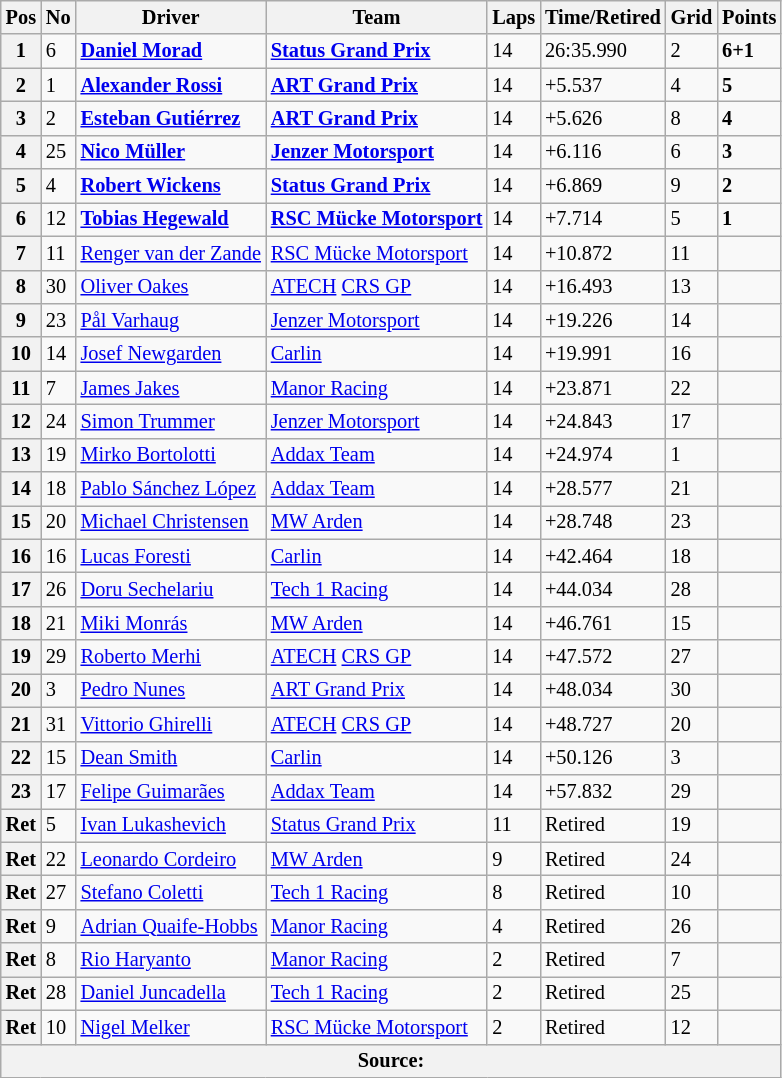<table class="wikitable" style="font-size:85%">
<tr>
<th>Pos</th>
<th>No</th>
<th>Driver</th>
<th>Team</th>
<th>Laps</th>
<th>Time/Retired</th>
<th>Grid</th>
<th>Points</th>
</tr>
<tr>
<th>1</th>
<td>6</td>
<td> <strong><a href='#'>Daniel Morad</a></strong></td>
<td><strong><a href='#'>Status Grand Prix</a></strong></td>
<td>14</td>
<td>26:35.990</td>
<td>2</td>
<td><strong>6+1</strong></td>
</tr>
<tr>
<th>2</th>
<td>1</td>
<td> <strong><a href='#'>Alexander Rossi</a></strong></td>
<td><strong><a href='#'>ART Grand Prix</a></strong></td>
<td>14</td>
<td>+5.537</td>
<td>4</td>
<td><strong>5</strong></td>
</tr>
<tr>
<th>3</th>
<td>2</td>
<td> <strong><a href='#'>Esteban Gutiérrez</a></strong></td>
<td><strong><a href='#'>ART Grand Prix</a></strong></td>
<td>14</td>
<td>+5.626</td>
<td>8</td>
<td><strong>4</strong></td>
</tr>
<tr>
<th>4</th>
<td>25</td>
<td> <strong><a href='#'>Nico Müller</a></strong></td>
<td><strong><a href='#'>Jenzer Motorsport</a></strong></td>
<td>14</td>
<td>+6.116</td>
<td>6</td>
<td><strong>3</strong></td>
</tr>
<tr>
<th>5</th>
<td>4</td>
<td> <strong><a href='#'>Robert Wickens</a></strong></td>
<td><strong><a href='#'>Status Grand Prix</a></strong></td>
<td>14</td>
<td>+6.869</td>
<td>9</td>
<td><strong>2</strong></td>
</tr>
<tr>
<th>6</th>
<td>12</td>
<td> <strong><a href='#'>Tobias Hegewald</a></strong></td>
<td><strong><a href='#'>RSC Mücke Motorsport</a></strong></td>
<td>14</td>
<td>+7.714</td>
<td>5</td>
<td><strong>1</strong></td>
</tr>
<tr>
<th>7</th>
<td>11</td>
<td> <a href='#'>Renger van der Zande</a></td>
<td><a href='#'>RSC Mücke Motorsport</a></td>
<td>14</td>
<td>+10.872</td>
<td>11</td>
<td></td>
</tr>
<tr>
<th>8</th>
<td>30</td>
<td> <a href='#'>Oliver Oakes</a></td>
<td><a href='#'>ATECH</a> <a href='#'>CRS GP</a></td>
<td>14</td>
<td>+16.493</td>
<td>13</td>
<td></td>
</tr>
<tr>
<th>9</th>
<td>23</td>
<td> <a href='#'>Pål Varhaug</a></td>
<td><a href='#'>Jenzer Motorsport</a></td>
<td>14</td>
<td>+19.226</td>
<td>14</td>
<td></td>
</tr>
<tr>
<th>10</th>
<td>14</td>
<td> <a href='#'>Josef Newgarden</a></td>
<td><a href='#'>Carlin</a></td>
<td>14</td>
<td>+19.991</td>
<td>16</td>
<td></td>
</tr>
<tr>
<th>11</th>
<td>7</td>
<td> <a href='#'>James Jakes</a></td>
<td><a href='#'>Manor Racing</a></td>
<td>14</td>
<td>+23.871</td>
<td>22</td>
<td></td>
</tr>
<tr>
<th>12</th>
<td>24</td>
<td> <a href='#'>Simon Trummer</a></td>
<td><a href='#'>Jenzer Motorsport</a></td>
<td>14</td>
<td>+24.843</td>
<td>17</td>
<td></td>
</tr>
<tr>
<th>13</th>
<td>19</td>
<td> <a href='#'>Mirko Bortolotti</a></td>
<td><a href='#'>Addax Team</a></td>
<td>14</td>
<td>+24.974</td>
<td>1</td>
<td></td>
</tr>
<tr>
<th>14</th>
<td>18</td>
<td> <a href='#'>Pablo Sánchez López</a></td>
<td><a href='#'>Addax Team</a></td>
<td>14</td>
<td>+28.577</td>
<td>21</td>
<td></td>
</tr>
<tr>
<th>15</th>
<td>20</td>
<td> <a href='#'>Michael Christensen</a></td>
<td><a href='#'>MW Arden</a></td>
<td>14</td>
<td>+28.748</td>
<td>23</td>
<td></td>
</tr>
<tr>
<th>16</th>
<td>16</td>
<td> <a href='#'>Lucas Foresti</a></td>
<td><a href='#'>Carlin</a></td>
<td>14</td>
<td>+42.464</td>
<td>18</td>
<td></td>
</tr>
<tr>
<th>17</th>
<td>26</td>
<td> <a href='#'>Doru Sechelariu</a></td>
<td><a href='#'>Tech 1 Racing</a></td>
<td>14</td>
<td>+44.034</td>
<td>28</td>
<td></td>
</tr>
<tr>
<th>18</th>
<td>21</td>
<td> <a href='#'>Miki Monrás</a></td>
<td><a href='#'>MW Arden</a></td>
<td>14</td>
<td>+46.761</td>
<td>15</td>
<td></td>
</tr>
<tr>
<th>19</th>
<td>29</td>
<td> <a href='#'>Roberto Merhi</a></td>
<td><a href='#'>ATECH</a> <a href='#'>CRS GP</a></td>
<td>14</td>
<td>+47.572</td>
<td>27</td>
<td></td>
</tr>
<tr>
<th>20</th>
<td>3</td>
<td> <a href='#'>Pedro Nunes</a></td>
<td><a href='#'>ART Grand Prix</a></td>
<td>14</td>
<td>+48.034</td>
<td>30</td>
<td></td>
</tr>
<tr>
<th>21</th>
<td>31</td>
<td> <a href='#'>Vittorio Ghirelli</a></td>
<td><a href='#'>ATECH</a> <a href='#'>CRS GP</a></td>
<td>14</td>
<td>+48.727</td>
<td>20</td>
<td></td>
</tr>
<tr>
<th>22</th>
<td>15</td>
<td> <a href='#'>Dean Smith</a></td>
<td><a href='#'>Carlin</a></td>
<td>14</td>
<td>+50.126</td>
<td>3</td>
<td></td>
</tr>
<tr>
<th>23</th>
<td>17</td>
<td> <a href='#'>Felipe Guimarães</a></td>
<td><a href='#'>Addax Team</a></td>
<td>14</td>
<td>+57.832</td>
<td>29</td>
<td></td>
</tr>
<tr>
<th>Ret</th>
<td>5</td>
<td> <a href='#'>Ivan Lukashevich</a></td>
<td><a href='#'>Status Grand Prix</a></td>
<td>11</td>
<td>Retired</td>
<td>19</td>
<td></td>
</tr>
<tr>
<th>Ret</th>
<td>22</td>
<td> <a href='#'>Leonardo Cordeiro</a></td>
<td><a href='#'>MW Arden</a></td>
<td>9</td>
<td>Retired</td>
<td>24</td>
<td></td>
</tr>
<tr>
<th>Ret</th>
<td>27</td>
<td> <a href='#'>Stefano Coletti</a></td>
<td><a href='#'>Tech 1 Racing</a></td>
<td>8</td>
<td>Retired</td>
<td>10</td>
<td></td>
</tr>
<tr>
<th>Ret</th>
<td>9</td>
<td> <a href='#'>Adrian Quaife-Hobbs</a></td>
<td><a href='#'>Manor Racing</a></td>
<td>4</td>
<td>Retired</td>
<td>26</td>
<td></td>
</tr>
<tr>
<th>Ret</th>
<td>8</td>
<td> <a href='#'>Rio Haryanto</a></td>
<td><a href='#'>Manor Racing</a></td>
<td>2</td>
<td>Retired</td>
<td>7</td>
<td></td>
</tr>
<tr>
<th>Ret</th>
<td>28</td>
<td> <a href='#'>Daniel Juncadella</a></td>
<td><a href='#'>Tech 1 Racing</a></td>
<td>2</td>
<td>Retired</td>
<td>25</td>
<td></td>
</tr>
<tr>
<th>Ret</th>
<td>10</td>
<td> <a href='#'>Nigel Melker</a></td>
<td><a href='#'>RSC Mücke Motorsport</a></td>
<td>2</td>
<td>Retired</td>
<td>12</td>
<td></td>
</tr>
<tr>
<th colspan="8">Source:</th>
</tr>
</table>
